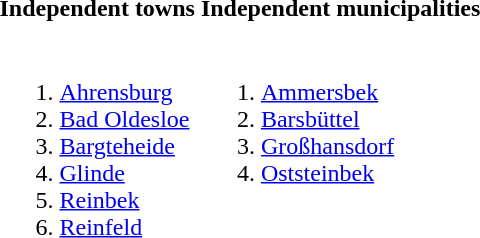<table>
<tr ---->
<th>Independent towns</th>
<th>Independent municipalities</th>
</tr>
<tr>
<td valign=top><br><ol><li><a href='#'>Ahrensburg</a></li><li><a href='#'>Bad Oldesloe</a></li><li><a href='#'>Bargteheide</a></li><li><a href='#'>Glinde</a></li><li><a href='#'>Reinbek</a></li><li><a href='#'>Reinfeld</a></li></ol></td>
<td valign=top><br><ol><li><a href='#'>Ammersbek</a></li><li><a href='#'>Barsbüttel</a></li><li><a href='#'>Großhansdorf</a></li><li><a href='#'>Oststeinbek</a></li></ol></td>
</tr>
</table>
